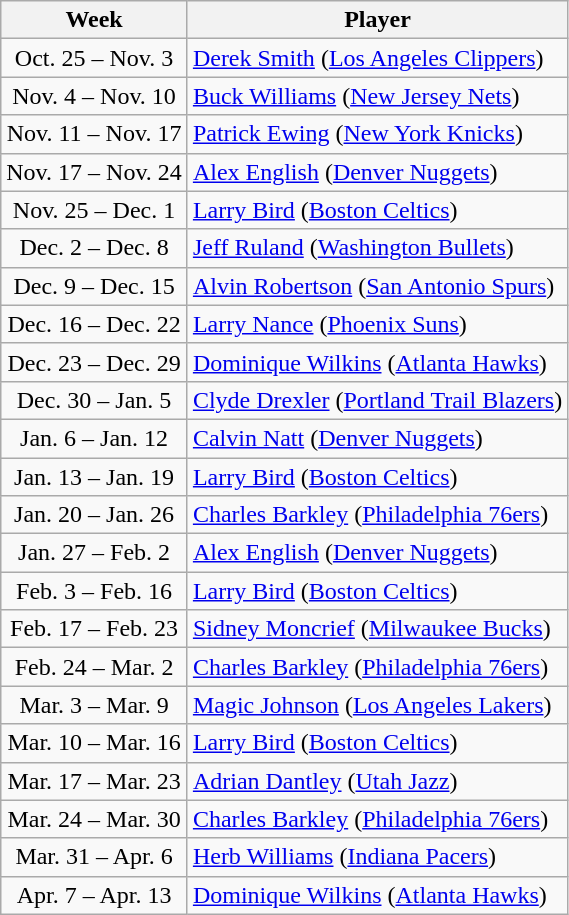<table class="wikitable">
<tr>
<th>Week</th>
<th>Player</th>
</tr>
<tr>
<td align=center>Oct. 25 – Nov. 3</td>
<td><a href='#'>Derek Smith</a> (<a href='#'>Los Angeles Clippers</a>)</td>
</tr>
<tr>
<td align=center>Nov. 4 – Nov. 10</td>
<td><a href='#'>Buck Williams</a> (<a href='#'>New Jersey Nets</a>)</td>
</tr>
<tr>
<td align=center>Nov. 11 – Nov. 17</td>
<td><a href='#'>Patrick Ewing</a> (<a href='#'>New York Knicks</a>)</td>
</tr>
<tr>
<td align=center>Nov. 17 – Nov. 24</td>
<td><a href='#'>Alex English</a> (<a href='#'>Denver Nuggets</a>)</td>
</tr>
<tr>
<td align=center>Nov. 25 – Dec. 1</td>
<td><a href='#'>Larry Bird</a> (<a href='#'>Boston Celtics</a>)</td>
</tr>
<tr>
<td align=center>Dec. 2 – Dec. 8</td>
<td><a href='#'>Jeff Ruland</a> (<a href='#'>Washington Bullets</a>)</td>
</tr>
<tr>
<td align=center>Dec. 9 – Dec. 15</td>
<td><a href='#'>Alvin Robertson</a> (<a href='#'>San Antonio Spurs</a>)</td>
</tr>
<tr>
<td align=center>Dec. 16 – Dec. 22</td>
<td><a href='#'>Larry Nance</a> (<a href='#'>Phoenix Suns</a>)</td>
</tr>
<tr>
<td align=center>Dec. 23 – Dec. 29</td>
<td><a href='#'>Dominique Wilkins</a> (<a href='#'>Atlanta Hawks</a>)</td>
</tr>
<tr>
<td align=center>Dec. 30 – Jan. 5</td>
<td><a href='#'>Clyde Drexler</a> (<a href='#'>Portland Trail Blazers</a>)</td>
</tr>
<tr>
<td align=center>Jan. 6 – Jan. 12</td>
<td><a href='#'>Calvin Natt</a> (<a href='#'>Denver Nuggets</a>)</td>
</tr>
<tr>
<td align=center>Jan. 13 – Jan. 19</td>
<td><a href='#'>Larry Bird</a> (<a href='#'>Boston Celtics</a>)</td>
</tr>
<tr>
<td align=center>Jan. 20 – Jan. 26</td>
<td><a href='#'>Charles Barkley</a> (<a href='#'>Philadelphia 76ers</a>)</td>
</tr>
<tr>
<td align=center>Jan. 27 – Feb. 2</td>
<td><a href='#'>Alex English</a> (<a href='#'>Denver Nuggets</a>)</td>
</tr>
<tr>
<td align=center>Feb. 3 – Feb. 16</td>
<td><a href='#'>Larry Bird</a> (<a href='#'>Boston Celtics</a>)</td>
</tr>
<tr>
<td align=center>Feb. 17 – Feb. 23</td>
<td><a href='#'>Sidney Moncrief</a> (<a href='#'>Milwaukee Bucks</a>)</td>
</tr>
<tr>
<td align=center>Feb. 24 – Mar. 2</td>
<td><a href='#'>Charles Barkley</a> (<a href='#'>Philadelphia 76ers</a>)</td>
</tr>
<tr>
<td align=center>Mar. 3 – Mar. 9</td>
<td><a href='#'>Magic Johnson</a> (<a href='#'>Los Angeles Lakers</a>)</td>
</tr>
<tr>
<td align=center>Mar. 10 – Mar. 16</td>
<td><a href='#'>Larry Bird</a> (<a href='#'>Boston Celtics</a>)</td>
</tr>
<tr>
<td align=center>Mar. 17 – Mar. 23</td>
<td><a href='#'>Adrian Dantley</a> (<a href='#'>Utah Jazz</a>)</td>
</tr>
<tr>
<td align=center>Mar. 24 – Mar. 30</td>
<td><a href='#'>Charles Barkley</a> (<a href='#'>Philadelphia 76ers</a>)</td>
</tr>
<tr>
<td align=center>Mar. 31 – Apr. 6</td>
<td><a href='#'>Herb Williams</a> (<a href='#'>Indiana Pacers</a>)</td>
</tr>
<tr>
<td align=center>Apr. 7 – Apr. 13</td>
<td><a href='#'>Dominique Wilkins</a> (<a href='#'>Atlanta Hawks</a>)</td>
</tr>
</table>
